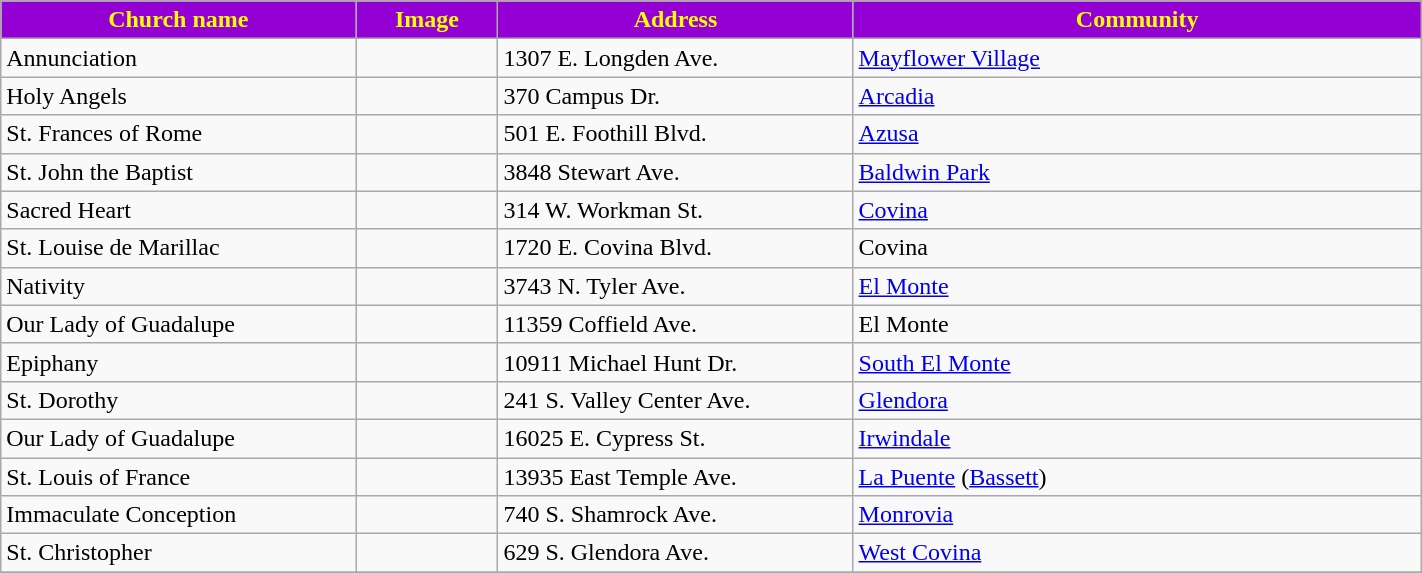<table class="wikitable sortable" style="width:75%">
<tr>
<th style="background:darkviolet; color:yellow;" width="25%"><strong>Church name</strong></th>
<th style="background:darkviolet; color:yellow;" width="10%"><strong>Image</strong></th>
<th style="background:darkviolet; color:yellow;" width="25%"><strong>Address</strong></th>
<th style="background:darkviolet; color:yellow;" width="15"><strong>Community</strong></th>
</tr>
<tr>
<td>Annunciation</td>
<td></td>
<td>1307 E. Longden Ave. <small></small></td>
<td><a href='#'>Mayflower Village</a></td>
</tr>
<tr>
<td>Holy Angels</td>
<td></td>
<td>370 Campus Dr. <small></small></td>
<td><a href='#'>Arcadia</a></td>
</tr>
<tr>
<td>St. Frances of Rome</td>
<td></td>
<td>501 E. Foothill Blvd. <small></small></td>
<td><a href='#'>Azusa</a></td>
</tr>
<tr>
<td>St. John the Baptist</td>
<td></td>
<td>3848 Stewart Ave. <small></small></td>
<td><a href='#'>Baldwin Park</a></td>
</tr>
<tr>
<td>Sacred Heart</td>
<td></td>
<td>314 W. Workman St. <small></small></td>
<td><a href='#'>Covina</a></td>
</tr>
<tr>
<td>St. Louise de Marillac</td>
<td></td>
<td>1720 E. Covina Blvd. <small></small></td>
<td>Covina</td>
</tr>
<tr>
<td>Nativity</td>
<td></td>
<td>3743 N. Tyler Ave. <small></small></td>
<td><a href='#'>El Monte</a></td>
</tr>
<tr>
<td>Our Lady of Guadalupe</td>
<td></td>
<td>11359 Coffield Ave. <small></small></td>
<td>El Monte</td>
</tr>
<tr>
<td>Epiphany</td>
<td></td>
<td>10911 Michael Hunt Dr. <small></small></td>
<td><a href='#'>South El Monte</a></td>
</tr>
<tr>
<td>St. Dorothy</td>
<td></td>
<td>241 S. Valley Center Ave. <small></small></td>
<td><a href='#'>Glendora</a></td>
</tr>
<tr>
<td>Our Lady of Guadalupe</td>
<td></td>
<td>16025 E. Cypress St. <small></small></td>
<td><a href='#'>Irwindale</a></td>
</tr>
<tr>
<td>St. Louis of France</td>
<td></td>
<td>13935 East Temple Ave. <small></small></td>
<td><a href='#'>La Puente</a> (<a href='#'>Bassett</a>)</td>
</tr>
<tr>
<td>Immaculate Conception</td>
<td></td>
<td>740 S. Shamrock Ave. <small></small></td>
<td><a href='#'>Monrovia</a></td>
</tr>
<tr>
<td>St. Christopher</td>
<td></td>
<td>629 S. Glendora Ave. <small></small></td>
<td><a href='#'>West Covina</a></td>
</tr>
<tr ->
</tr>
</table>
